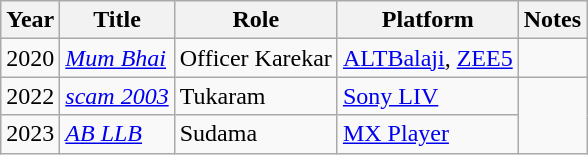<table class="wikitable plainrowheaders sortable">
<tr>
<th scope="col">Year</th>
<th scope="col">Title</th>
<th scope="col">Role</th>
<th scope="col">Platform</th>
<th scope="col">Notes</th>
</tr>
<tr>
<td>2020</td>
<td><em><a href='#'>Mum Bhai</a></em></td>
<td>Officer Karekar</td>
<td><a href='#'>ALTBalaji</a>, <a href='#'>ZEE5</a></td>
<td></td>
</tr>
<tr>
<td>2022</td>
<td><em><a href='#'>scam 2003</a></em></td>
<td>Tukaram</td>
<td><a href='#'>Sony LIV</a></td>
</tr>
<tr>
<td>2023</td>
<td><em><a href='#'>AB LLB</a></em></td>
<td>Sudama</td>
<td><a href='#'>MX Player</a></td>
</tr>
</table>
